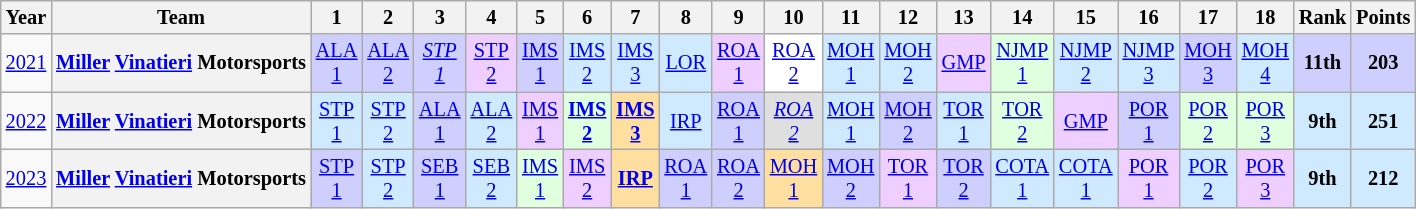<table class="wikitable" style="text-align:center; font-size:85%">
<tr>
<th>Year</th>
<th>Team</th>
<th>1</th>
<th>2</th>
<th>3</th>
<th>4</th>
<th>5</th>
<th>6</th>
<th>7</th>
<th>8</th>
<th>9</th>
<th>10</th>
<th>11</th>
<th>12</th>
<th>13</th>
<th>14</th>
<th>15</th>
<th>16</th>
<th>17</th>
<th>18</th>
<th>Rank</th>
<th>Points</th>
</tr>
<tr>
<td><a href='#'>2021</a></td>
<th><a href='#'>Miller</a> <a href='#'>Vinatieri</a> Motorsports</th>
<td style="background:#CFCFFF;"><a href='#'>ALA<br>1</a><br></td>
<td style="background:#CFCFFF;"><a href='#'>ALA<br>2</a><br></td>
<td style="background:#CFCFFF;"><em><a href='#'>STP<br>1</a></em><br></td>
<td style="background:#EFCFFF;"><a href='#'>STP<br>2</a><br></td>
<td style="background:#CFCFFF;"><a href='#'>IMS<br>1</a><br></td>
<td style="background:#CFEAFF;"><a href='#'>IMS<br>2</a><br></td>
<td style="background:#CFEAFF;"><a href='#'>IMS<br>3</a><br></td>
<td style="background:#CFEAFF;"><a href='#'>LOR</a><br></td>
<td style="background:#EFCFFF;"><a href='#'>ROA<br>1</a><br></td>
<td style="background:#FFFFFF;"><a href='#'>ROA<br>2</a><br></td>
<td style="background:#CFEAFF;"><a href='#'>MOH<br>1</a><br></td>
<td style="background:#CFEAFF;"><a href='#'>MOH<br>2</a><br></td>
<td style="background:#EFCFFF;"><a href='#'>GMP</a><br></td>
<td style="background:#DFFFDF;"><a href='#'>NJMP<br>1</a><br></td>
<td style="background:#CFEAFF;"><a href='#'>NJMP<br>2</a><br></td>
<td style="background:#CFEAFF;"><a href='#'>NJMP<br>3</a><br></td>
<td style="background:#CFCFFF;"><a href='#'>MOH<br>3</a><br></td>
<td style="background:#CFEAFF;"><a href='#'>MOH<br>4</a><br></td>
<th style="background:#CFCFFF;">11th</th>
<th style="background:#CFCFFF;">203</th>
</tr>
<tr>
<td><a href='#'>2022</a></td>
<th><a href='#'>Miller</a> <a href='#'>Vinatieri</a> Motorsports</th>
<td style="background:#CFEAFF;"><a href='#'>STP<br>1</a><br></td>
<td style="background:#CFEAFF;"><a href='#'>STP<br>2</a><br></td>
<td style="background:#CFCFFF;"><a href='#'>ALA<br>1</a><br></td>
<td style="background:#CFEAFF;"><a href='#'>ALA<br>2</a><br></td>
<td style="background:#EFCFFF;"><a href='#'>IMS<br>1</a><br></td>
<td style="background:#DFFFDF;"><strong><a href='#'>IMS<br>2</a></strong><br></td>
<td style="background:#FFDF9F;"><strong><a href='#'>IMS<br>3</a></strong><br></td>
<td style="background:#CFEAFF;"><a href='#'>IRP</a><br></td>
<td style="background:#CFCFFF;"><a href='#'>ROA<br>1</a><br></td>
<td style="background:#DFDFDF;"><em><a href='#'>ROA<br>2</a></em><br></td>
<td style="background:#CFEAFF;"><a href='#'>MOH<br>1</a><br></td>
<td style="background:#CFCFFF;"><a href='#'>MOH<br>2</a><br></td>
<td style="background:#CFEAFF;"><a href='#'>TOR<br>1</a><br></td>
<td style="background:#DFFFDF;"><a href='#'>TOR<br>2</a><br></td>
<td style="background:#EFCFFF;"><a href='#'>GMP</a><br></td>
<td style="background:#CFCFFF;"><a href='#'>POR<br>1</a><br></td>
<td style="background:#DFFFDF;"><a href='#'>POR<br>2</a><br></td>
<td style="background:#DFFFDF;"><a href='#'>POR<br>3</a><br></td>
<th style="background:#CFEAFF;">9th</th>
<th style="background:#CFEAFF;">251</th>
</tr>
<tr>
<td><a href='#'>2023</a></td>
<th><a href='#'>Miller</a> <a href='#'>Vinatieri</a> Motorsports</th>
<td style="background:#CFCFFF;"><a href='#'>STP<br>1</a><br></td>
<td style="background:#CFEAFF;"><a href='#'>STP<br>2</a><br></td>
<td style="background:#CFCFFF;"><a href='#'>SEB<br>1</a><br></td>
<td style="background:#CFEAFF;"><a href='#'>SEB<br>2</a><br></td>
<td style="background:#DFFFDF;"><a href='#'>IMS<br>1</a><br></td>
<td style="background:#EFCFFF;"><a href='#'>IMS<br>2</a><br></td>
<td style="background:#FFDF9F;"><strong><a href='#'>IRP</a></strong><br></td>
<td style="background:#CFCFFF;"><a href='#'>ROA<br>1</a><br></td>
<td style="background:#CFCFFF;"><a href='#'>ROA<br>2</a><br></td>
<td style="background:#FFDF9F;"><a href='#'>MOH<br>1</a><br></td>
<td style="background:#CFCFFF;"><a href='#'>MOH<br>2</a><br></td>
<td style="background:#EFCFFF;"><a href='#'>TOR<br>1</a><br></td>
<td style="background:#CFCFFF;"><a href='#'>TOR<br>2</a><br></td>
<td style="background:#CFEAFF;"><a href='#'>COTA<br>1</a><br></td>
<td style="background:#CFEAFF;"><a href='#'>COTA<br>1</a><br></td>
<td style="background:#EFCFFF;"><a href='#'>POR<br>1</a><br></td>
<td style="background:#CFEAFF;"><a href='#'>POR<br>2</a><br></td>
<td style="background:#EFCFFF;"><a href='#'>POR<br>3</a><br></td>
<th style="background:#CFEAFF;">9th</th>
<th style="background:#CFEAFF;">212</th>
</tr>
</table>
